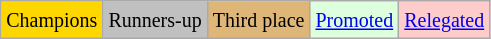<table class="wikitable">
<tr>
<td bgcolor="gold"><small>Champions</small></td>
<td bgcolor="silver"><small>Runners-up</small></td>
<td bgcolor="#deb678"><small>Third place</small></td>
<td bgcolor="#DDFFDD"><small><a href='#'>Promoted</a></small></td>
<td bgcolor="#FFCCCC"><small><a href='#'>Relegated</a></small></td>
</tr>
</table>
